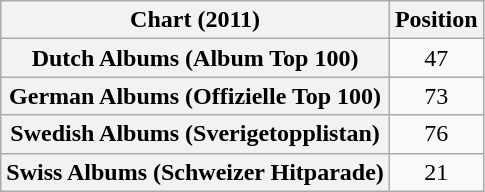<table class="wikitable plainrowheaders sortable" style="text-align:center;">
<tr>
<th scope="col">Chart (2011)</th>
<th scope="col">Position</th>
</tr>
<tr>
<th scope="row">Dutch Albums (Album Top 100)</th>
<td>47</td>
</tr>
<tr>
<th scope="row">German Albums (Offizielle Top 100)</th>
<td>73</td>
</tr>
<tr>
<th scope="row">Swedish Albums (Sverigetopplistan)</th>
<td>76</td>
</tr>
<tr>
<th scope="row">Swiss Albums (Schweizer Hitparade)</th>
<td>21</td>
</tr>
</table>
